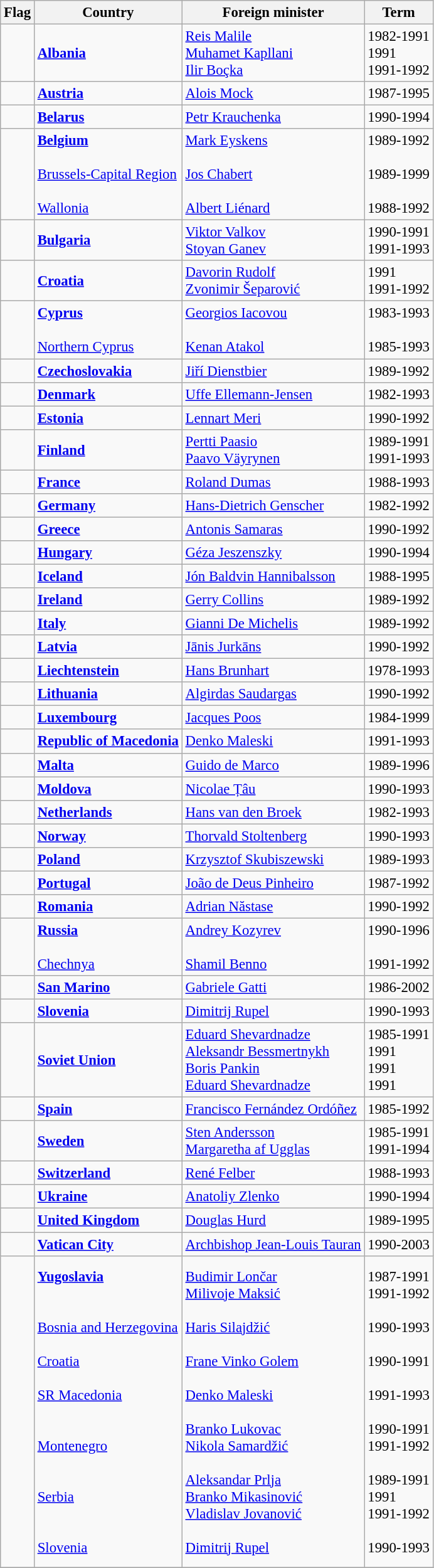<table class="wikitable" style="font-size:95%;">
<tr>
<th>Flag</th>
<th>Country</th>
<th>Foreign minister</th>
<th>Term</th>
</tr>
<tr>
<td></td>
<td><strong><a href='#'>Albania</a></strong></td>
<td><a href='#'>Reis Malile</a><br><a href='#'>Muhamet Kapllani</a><br><a href='#'>Ilir Boçka</a></td>
<td>1982-1991<br>1991<br>1991-1992</td>
</tr>
<tr>
<td></td>
<td><strong><a href='#'>Austria</a></strong></td>
<td><a href='#'>Alois Mock</a></td>
<td>1987-1995</td>
</tr>
<tr>
<td></td>
<td><strong><a href='#'>Belarus</a></strong></td>
<td><a href='#'>Petr Krauchenka</a></td>
<td>1990-1994</td>
</tr>
<tr>
<td><br><br><br><br></td>
<td><strong><a href='#'>Belgium</a></strong><br><br><a href='#'>Brussels-Capital Region</a><br><br><a href='#'>Wallonia</a></td>
<td><a href='#'>Mark Eyskens</a><br><br><a href='#'>Jos Chabert</a><br><br><a href='#'>Albert Liénard</a></td>
<td>1989-1992<br><br>1989-1999<br><br>1988-1992</td>
</tr>
<tr>
<td></td>
<td><strong><a href='#'>Bulgaria</a></strong></td>
<td><a href='#'>Viktor Valkov</a><br><a href='#'>Stoyan Ganev</a></td>
<td>1990-1991<br>1991-1993</td>
</tr>
<tr>
<td></td>
<td><strong><a href='#'>Croatia</a></strong></td>
<td><a href='#'>Davorin Rudolf</a><br><a href='#'>Zvonimir Šeparović</a></td>
<td>1991<br>1991-1992</td>
</tr>
<tr>
<td><br><br></td>
<td><strong><a href='#'>Cyprus</a></strong><br><br><a href='#'>Northern Cyprus</a></td>
<td><a href='#'>Georgios Iacovou</a><br><br><a href='#'>Kenan Atakol</a></td>
<td>1983-1993<br><br>1985-1993</td>
</tr>
<tr>
<td></td>
<td><strong><a href='#'>Czechoslovakia</a></strong></td>
<td><a href='#'>Jiří Dienstbier</a></td>
<td>1989-1992</td>
</tr>
<tr>
<td></td>
<td><strong><a href='#'>Denmark</a></strong></td>
<td><a href='#'>Uffe Ellemann-Jensen</a></td>
<td>1982-1993</td>
</tr>
<tr>
<td></td>
<td><strong><a href='#'>Estonia</a></strong></td>
<td><a href='#'>Lennart Meri</a></td>
<td>1990-1992</td>
</tr>
<tr>
<td></td>
<td><strong><a href='#'>Finland</a></strong></td>
<td><a href='#'>Pertti Paasio</a><br><a href='#'>Paavo Väyrynen</a></td>
<td>1989-1991<br>1991-1993</td>
</tr>
<tr>
<td></td>
<td><strong><a href='#'>France</a></strong></td>
<td><a href='#'>Roland Dumas</a></td>
<td>1988-1993</td>
</tr>
<tr>
<td></td>
<td><strong><a href='#'>Germany</a></strong></td>
<td><a href='#'>Hans-Dietrich Genscher</a></td>
<td>1982-1992</td>
</tr>
<tr>
<td></td>
<td><strong><a href='#'>Greece</a></strong></td>
<td><a href='#'>Antonis Samaras</a></td>
<td>1990-1992</td>
</tr>
<tr>
<td></td>
<td><strong><a href='#'>Hungary</a></strong></td>
<td><a href='#'>Géza Jeszenszky</a></td>
<td>1990-1994</td>
</tr>
<tr>
<td></td>
<td><strong><a href='#'>Iceland</a></strong></td>
<td><a href='#'>Jón Baldvin Hannibalsson</a></td>
<td>1988-1995</td>
</tr>
<tr>
<td></td>
<td><strong><a href='#'>Ireland</a></strong></td>
<td><a href='#'>Gerry Collins</a></td>
<td>1989-1992</td>
</tr>
<tr>
<td></td>
<td><strong><a href='#'>Italy</a></strong></td>
<td><a href='#'>Gianni De Michelis</a></td>
<td>1989-1992</td>
</tr>
<tr>
<td></td>
<td><strong><a href='#'>Latvia</a></strong></td>
<td><a href='#'>Jānis Jurkāns</a></td>
<td>1990-1992</td>
</tr>
<tr>
<td></td>
<td><strong><a href='#'>Liechtenstein</a></strong></td>
<td><a href='#'>Hans Brunhart</a></td>
<td>1978-1993</td>
</tr>
<tr>
<td></td>
<td><strong><a href='#'>Lithuania</a></strong></td>
<td><a href='#'>Algirdas Saudargas</a></td>
<td>1990-1992</td>
</tr>
<tr>
<td></td>
<td><strong><a href='#'>Luxembourg</a></strong></td>
<td><a href='#'>Jacques Poos</a></td>
<td>1984-1999</td>
</tr>
<tr>
<td></td>
<td><strong><a href='#'>Republic of Macedonia</a></strong></td>
<td><a href='#'>Denko Maleski</a></td>
<td>1991-1993</td>
</tr>
<tr>
<td></td>
<td><strong><a href='#'>Malta</a></strong></td>
<td><a href='#'>Guido de Marco</a></td>
<td>1989-1996</td>
</tr>
<tr>
<td></td>
<td><strong><a href='#'>Moldova</a></strong></td>
<td><a href='#'>Nicolae Țâu</a></td>
<td>1990-1993</td>
</tr>
<tr>
<td></td>
<td><strong><a href='#'>Netherlands</a></strong></td>
<td><a href='#'>Hans van den Broek</a></td>
<td>1982-1993</td>
</tr>
<tr>
<td></td>
<td><strong><a href='#'>Norway</a></strong></td>
<td><a href='#'>Thorvald Stoltenberg</a></td>
<td>1990-1993</td>
</tr>
<tr Socialist Federal Republic of Yugoslavia|>
<td></td>
<td><strong><a href='#'>Poland</a></strong></td>
<td><a href='#'>Krzysztof Skubiszewski</a></td>
<td>1989-1993</td>
</tr>
<tr>
<td></td>
<td><strong><a href='#'>Portugal</a></strong></td>
<td><a href='#'>João de Deus Pinheiro</a></td>
<td>1987-1992</td>
</tr>
<tr>
<td></td>
<td><strong><a href='#'>Romania</a></strong></td>
<td><a href='#'>Adrian Năstase</a></td>
<td>1990-1992</td>
</tr>
<tr>
<td><br><br></td>
<td><strong><a href='#'>Russia</a></strong><br><br><a href='#'>Chechnya</a></td>
<td><a href='#'>Andrey Kozyrev</a><br><br><a href='#'>Shamil Benno</a></td>
<td>1990-1996<br><br>1991-1992</td>
</tr>
<tr>
<td></td>
<td><strong><a href='#'>San Marino</a></strong></td>
<td><a href='#'>Gabriele Gatti</a></td>
<td>1986-2002</td>
</tr>
<tr>
<td></td>
<td><strong><a href='#'>Slovenia</a></strong></td>
<td><a href='#'>Dimitrij Rupel</a></td>
<td>1990-1993</td>
</tr>
<tr>
<td></td>
<td><strong><a href='#'>Soviet Union</a></strong></td>
<td><a href='#'>Eduard Shevardnadze</a><br><a href='#'>Aleksandr Bessmertnykh</a><br><a href='#'>Boris Pankin</a><br><a href='#'>Eduard Shevardnadze</a></td>
<td>1985-1991<br>1991<br>1991<br>1991</td>
</tr>
<tr>
<td></td>
<td><strong><a href='#'>Spain</a></strong></td>
<td><a href='#'>Francisco Fernández Ordóñez</a></td>
<td>1985-1992</td>
</tr>
<tr>
<td></td>
<td><strong><a href='#'>Sweden</a></strong></td>
<td><a href='#'>Sten Andersson</a><br><a href='#'>Margaretha af Ugglas</a></td>
<td>1985-1991<br>1991-1994</td>
</tr>
<tr>
<td></td>
<td><strong><a href='#'>Switzerland</a></strong></td>
<td><a href='#'>René Felber</a></td>
<td>1988-1993</td>
</tr>
<tr>
<td></td>
<td><strong><a href='#'>Ukraine</a></strong></td>
<td><a href='#'>Anatoliy Zlenko</a></td>
<td>1990-1994</td>
</tr>
<tr>
<td></td>
<td><strong><a href='#'>United Kingdom</a></strong></td>
<td><a href='#'>Douglas Hurd</a></td>
<td>1989-1995</td>
</tr>
<tr>
<td></td>
<td><strong><a href='#'>Vatican City</a></strong></td>
<td><a href='#'>Archbishop Jean-Louis Tauran</a></td>
<td>1990-2003</td>
</tr>
<tr>
<td><br><br><br><br><br><br><br><br><br><br><br><br><br><br><br><br><br><br></td>
<td><strong><a href='#'>Yugoslavia</a></strong><br><br><br><a href='#'>Bosnia and Herzegovina</a><br><br><a href='#'>Croatia</a><br><br><a href='#'>SR Macedonia</a><br><br><br><a href='#'>Montenegro</a><br><br><br><a href='#'>Serbia</a><br><br><br><a href='#'>Slovenia</a></td>
<td><a href='#'>Budimir Lončar</a><br><a href='#'>Milivoje Maksić</a><br><br><a href='#'>Haris Silajdžić</a><br><br><a href='#'>Frane Vinko Golem</a><br><br><a href='#'>Denko Maleski</a><br><br><a href='#'>Branko Lukovac</a><br><a href='#'>Nikola Samardžić</a><br><br><a href='#'>Aleksandar Prlja</a><br><a href='#'>Branko Mikasinović</a><br><a href='#'>Vladislav Jovanović</a><br><br><a href='#'>Dimitrij Rupel</a></td>
<td>1987-1991<br>1991-1992<br><br>1990-1993<br><br>1990-1991<br><br>1991-1993<br><br>1990-1991<br>1991-1992<br><br>1989-1991<br>1991<br>1991-1992<br><br>1990-1993</td>
</tr>
<tr>
</tr>
</table>
